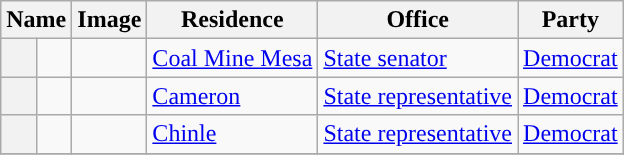<table class="sortable wikitable">
<tr valign=bottom>
<th colspan="2">Name</th>
<th>Image</th>
<th>Residence</th>
<th>Office</th>
<th>Party</th>
</tr>
<tr>
<th style="background-color:  "></th>
<td></td>
<td></td>
<td><a href='#'>Coal Mine Mesa</a></td>
<td><a href='#'>State senator</a></td>
<td><a href='#'>Democrat</a></td>
</tr>
<tr>
<th style="background-color:  "></th>
<td></td>
<td></td>
<td><a href='#'>Cameron</a></td>
<td><a href='#'>State representative</a></td>
<td><a href='#'>Democrat</a></td>
</tr>
<tr>
<th style="background-color:  "></th>
<td></td>
<td></td>
<td><a href='#'>Chinle</a></td>
<td><a href='#'>State representative</a></td>
<td><a href='#'>Democrat</a></td>
</tr>
<tr>
</tr>
</table>
